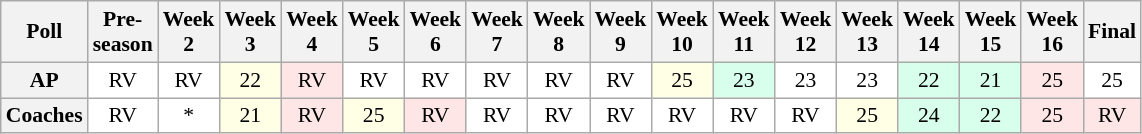<table class="wikitable" style="white-space:nowrap;font-size:90%">
<tr>
<th>Poll</th>
<th>Pre-<br>season</th>
<th>Week<br>2</th>
<th>Week<br>3</th>
<th>Week<br>4</th>
<th>Week<br>5</th>
<th>Week<br>6</th>
<th>Week<br>7</th>
<th>Week<br>8</th>
<th>Week<br>9</th>
<th>Week<br>10</th>
<th>Week<br>11</th>
<th>Week<br>12</th>
<th>Week<br>13</th>
<th>Week<br>14</th>
<th>Week<br>15</th>
<th>Week<br>16</th>
<th>Final</th>
</tr>
<tr style="text-align:center;">
<th>AP</th>
<td style="background:#FFF;">RV</td>
<td style="background:#FFF;">RV</td>
<td style="background:#FFFFE6;">22</td>
<td style="background:#FFE6E6;">RV</td>
<td style="background:#FFF;">RV</td>
<td style="background:#FFF;">RV</td>
<td style="background:#FFF;">RV</td>
<td style="background:#FFF;">RV</td>
<td style="background:#FFF;">RV</td>
<td style="background:#FFFFE6;">25</td>
<td style="background:#D8FFEB;">23</td>
<td style="background:#FFF;">23</td>
<td style="background:#FFF;">23</td>
<td style="background:#D8FFEB;">22</td>
<td style="background:#D8FFEB;">21</td>
<td style="background:#FFE6E6;">25</td>
<td style="background:#FFF;">25</td>
</tr>
<tr style="text-align:center;">
<th>Coaches</th>
<td style="background:#FFF;">RV</td>
<td style="background:#FFF;">*</td>
<td style="background:#FFFFE6;">21</td>
<td style="background:#FFE6E6;">RV</td>
<td style="background:#FFFFE6;">25</td>
<td style="background:#FFE6E6;">RV</td>
<td style="background:#FFF;">RV</td>
<td style="background:#FFF;">RV</td>
<td style="background:#FFF;">RV</td>
<td style="background:#FFF;">RV</td>
<td style="background:#FFF;">RV</td>
<td style="background:#FFF;">RV</td>
<td style="background:#FFFFE6;">25</td>
<td style="background:#D8FFEB;">24</td>
<td style="background:#D8FFEB;">22</td>
<td style="background:#FFE6E6;">25</td>
<td style="background:#FFE6E6;">RV</td>
</tr>
</table>
